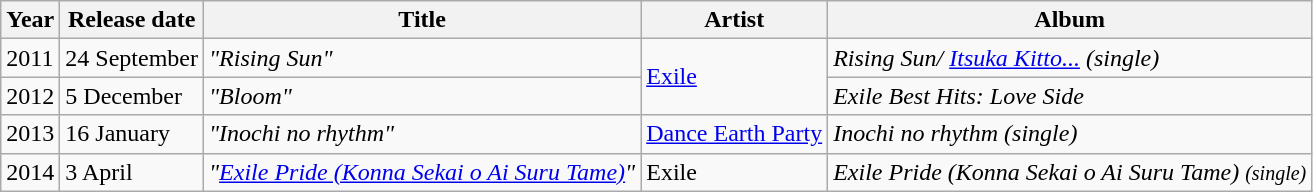<table class="wikitable">
<tr>
<th>Year</th>
<th>Release date</th>
<th>Title</th>
<th>Artist</th>
<th>Album</th>
</tr>
<tr>
<td>2011</td>
<td>24 September</td>
<td><em>"Rising Sun"</em></td>
<td rowspan="2"><a href='#'>Exile</a></td>
<td><em>Rising Sun/ <a href='#'>Itsuka Kitto...</a> (single)</em></td>
</tr>
<tr>
<td>2012</td>
<td>5 December</td>
<td><em>"Bloom"</em></td>
<td><em>Exile Best Hits: Love Side</em></td>
</tr>
<tr>
<td>2013</td>
<td>16 January</td>
<td><em>"Inochi no rhythm"</em></td>
<td><a href='#'>Dance Earth Party</a></td>
<td><em>Inochi no rhythm <span>(single)</span></em></td>
</tr>
<tr>
<td>2014</td>
<td>3 April</td>
<td><em>"<a href='#'>Exile Pride (Konna Sekai o Ai Suru Tame)</a>"</em></td>
<td>Exile</td>
<td><em>Exile Pride (Konna Sekai o Ai Suru Tame) <small>(single)</small></em></td>
</tr>
</table>
